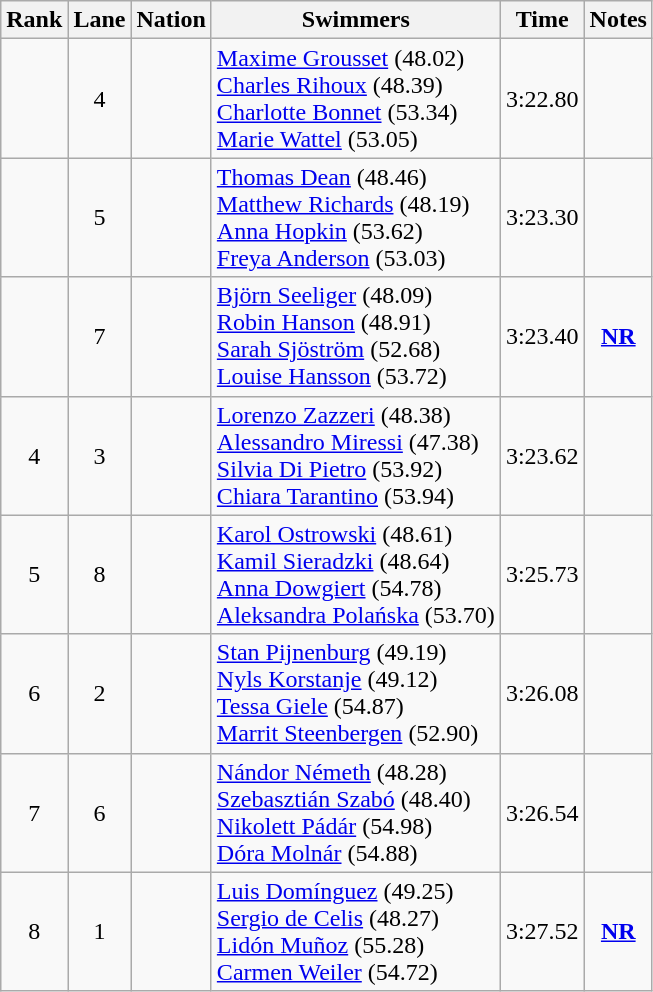<table class="wikitable sortable" style="text-align:center">
<tr>
<th>Rank</th>
<th>Lane</th>
<th>Nation</th>
<th>Swimmers</th>
<th>Time</th>
<th>Notes</th>
</tr>
<tr>
<td></td>
<td>4</td>
<td align=left></td>
<td align=left><a href='#'>Maxime Grousset</a> (48.02)<br><a href='#'>Charles Rihoux</a> (48.39)<br><a href='#'>Charlotte Bonnet</a> (53.34)<br><a href='#'>Marie Wattel</a> (53.05)</td>
<td>3:22.80</td>
<td></td>
</tr>
<tr>
<td></td>
<td>5</td>
<td align=left></td>
<td align=left><a href='#'>Thomas Dean</a> (48.46)<br><a href='#'>Matthew Richards</a> (48.19)<br><a href='#'>Anna Hopkin</a> (53.62)<br><a href='#'>Freya Anderson</a> (53.03)</td>
<td>3:23.30</td>
<td></td>
</tr>
<tr>
<td></td>
<td>7</td>
<td align=left></td>
<td align=left><a href='#'>Björn Seeliger</a> (48.09)<br><a href='#'>Robin Hanson</a> (48.91)<br><a href='#'>Sarah Sjöström</a> (52.68)<br><a href='#'>Louise Hansson</a> (53.72)</td>
<td>3:23.40</td>
<td><strong><a href='#'>NR</a></strong></td>
</tr>
<tr>
<td>4</td>
<td>3</td>
<td align=left></td>
<td align=left><a href='#'>Lorenzo Zazzeri</a> (48.38)<br><a href='#'>Alessandro Miressi</a> (47.38)<br><a href='#'>Silvia Di Pietro</a> (53.92)<br><a href='#'>Chiara Tarantino</a> (53.94)</td>
<td>3:23.62</td>
<td></td>
</tr>
<tr>
<td>5</td>
<td>8</td>
<td align=left></td>
<td align=left><a href='#'>Karol Ostrowski</a> (48.61)<br><a href='#'>Kamil Sieradzki</a> (48.64)<br><a href='#'>Anna Dowgiert</a> (54.78)<br><a href='#'>Aleksandra Polańska</a> (53.70)</td>
<td>3:25.73</td>
<td></td>
</tr>
<tr>
<td>6</td>
<td>2</td>
<td align=left></td>
<td align=left><a href='#'>Stan Pijnenburg</a> (49.19)<br><a href='#'>Nyls Korstanje</a> (49.12)<br><a href='#'>Tessa Giele</a> (54.87)<br><a href='#'>Marrit Steenbergen</a> (52.90)</td>
<td>3:26.08</td>
<td></td>
</tr>
<tr>
<td>7</td>
<td>6</td>
<td align=left></td>
<td align=left><a href='#'>Nándor Németh</a> (48.28)<br><a href='#'>Szebasztián Szabó</a> (48.40)<br><a href='#'>Nikolett Pádár</a> (54.98)<br><a href='#'>Dóra Molnár</a> (54.88)</td>
<td>3:26.54</td>
<td></td>
</tr>
<tr>
<td>8</td>
<td>1</td>
<td align=left></td>
<td align=left><a href='#'>Luis Domínguez</a> (49.25)<br><a href='#'>Sergio de Celis</a> (48.27)<br><a href='#'>Lidón Muñoz</a> (55.28)<br><a href='#'>Carmen Weiler</a> (54.72)</td>
<td>3:27.52</td>
<td><strong><a href='#'>NR</a></strong></td>
</tr>
</table>
